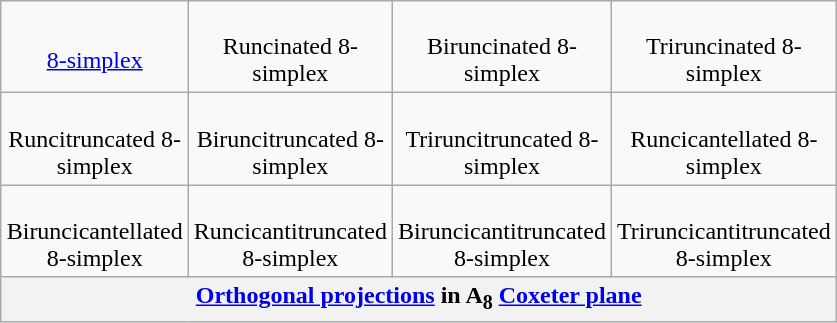<table class=wikitable align=right width=400 style="margin-left:1em;">
<tr align=center>
<td><br><a href='#'>8-simplex</a><br></td>
<td><br>Runcinated 8-simplex<br></td>
<td><br>Biruncinated 8-simplex<br></td>
<td><br>Triruncinated 8-simplex<br></td>
</tr>
<tr align=center>
<td><br>Runcitruncated 8-simplex<br></td>
<td><br>Biruncitruncated 8-simplex<br></td>
<td><br>Triruncitruncated 8-simplex<br></td>
<td><br>Runcicantellated 8-simplex<br></td>
</tr>
<tr align=center>
<td><br>Biruncicantellated 8-simplex<br></td>
<td><br>Runcicantitruncated 8-simplex<br></td>
<td><br>Biruncicantitruncated 8-simplex<br></td>
<td><br>Triruncicantitruncated 8-simplex<br></td>
</tr>
<tr>
<th colspan=4><a href='#'>Orthogonal projections</a> in A<sub>8</sub> <a href='#'>Coxeter plane</a></th>
</tr>
</table>
